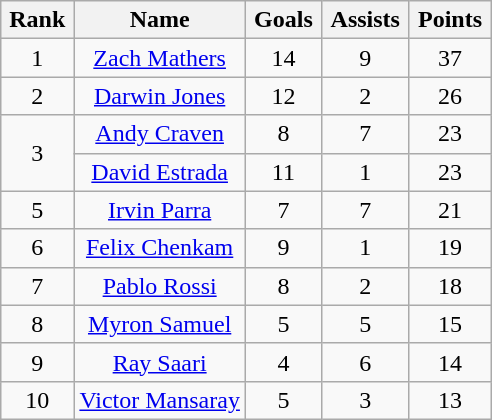<table class="wikitable sortable" style="text-align:center;">
<tr>
<th data-sort-type="number">Rank</th>
<th width=35%>Name</th>
<th>Goals</th>
<th>Assists</th>
<th>Points</th>
</tr>
<tr>
<td>1</td>
<td> <a href='#'>Zach Mathers</a></td>
<td>14</td>
<td>9</td>
<td>37</td>
</tr>
<tr>
<td>2</td>
<td> <a href='#'>Darwin Jones</a></td>
<td>12</td>
<td>2</td>
<td>26</td>
</tr>
<tr>
<td rowspan="2">3</td>
<td> <a href='#'>Andy Craven</a></td>
<td>8</td>
<td>7</td>
<td>23</td>
</tr>
<tr>
<td> <a href='#'>David Estrada</a></td>
<td>11</td>
<td>1</td>
<td>23</td>
</tr>
<tr>
<td>5</td>
<td> <a href='#'>Irvin Parra</a></td>
<td>7</td>
<td>7</td>
<td>21</td>
</tr>
<tr>
<td>6</td>
<td> <a href='#'>Felix Chenkam</a></td>
<td>9</td>
<td>1</td>
<td>19</td>
</tr>
<tr>
<td>7</td>
<td> <a href='#'>Pablo Rossi</a></td>
<td>8</td>
<td>2</td>
<td>18</td>
</tr>
<tr>
<td>8</td>
<td> <a href='#'>Myron Samuel</a></td>
<td>5</td>
<td>5</td>
<td>15</td>
</tr>
<tr>
<td>9</td>
<td> <a href='#'>Ray Saari</a></td>
<td>4</td>
<td>6</td>
<td>14</td>
</tr>
<tr>
<td>10</td>
<td> <a href='#'>Victor Mansaray</a></td>
<td>5</td>
<td>3</td>
<td>13</td>
</tr>
</table>
